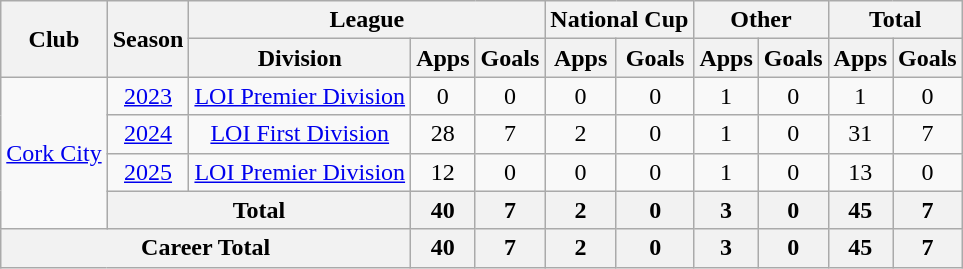<table class=wikitable style="text-align: center">
<tr>
<th rowspan=2>Club</th>
<th rowspan=2>Season</th>
<th colspan=3>League</th>
<th colspan=2>National Cup</th>
<th colspan=2>Other</th>
<th colspan=2>Total</th>
</tr>
<tr>
<th>Division</th>
<th>Apps</th>
<th>Goals</th>
<th>Apps</th>
<th>Goals</th>
<th>Apps</th>
<th>Goals</th>
<th>Apps</th>
<th>Goals</th>
</tr>
<tr>
<td rowspan="4"><a href='#'>Cork City</a></td>
<td><a href='#'>2023</a></td>
<td><a href='#'>LOI Premier Division</a></td>
<td>0</td>
<td>0</td>
<td>0</td>
<td>0</td>
<td>1</td>
<td>0</td>
<td>1</td>
<td>0</td>
</tr>
<tr>
<td><a href='#'>2024</a></td>
<td><a href='#'>LOI First Division</a></td>
<td>28</td>
<td>7</td>
<td>2</td>
<td>0</td>
<td>1</td>
<td>0</td>
<td>31</td>
<td>7</td>
</tr>
<tr>
<td><a href='#'>2025</a></td>
<td><a href='#'>LOI Premier Division</a></td>
<td>12</td>
<td>0</td>
<td>0</td>
<td>0</td>
<td>1</td>
<td>0</td>
<td>13</td>
<td>0</td>
</tr>
<tr>
<th colspan="2">Total</th>
<th>40</th>
<th>7</th>
<th>2</th>
<th>0</th>
<th>3</th>
<th>0</th>
<th>45</th>
<th>7</th>
</tr>
<tr>
<th colspan="3">Career Total</th>
<th>40</th>
<th>7</th>
<th>2</th>
<th>0</th>
<th>3</th>
<th>0</th>
<th>45</th>
<th>7</th>
</tr>
</table>
